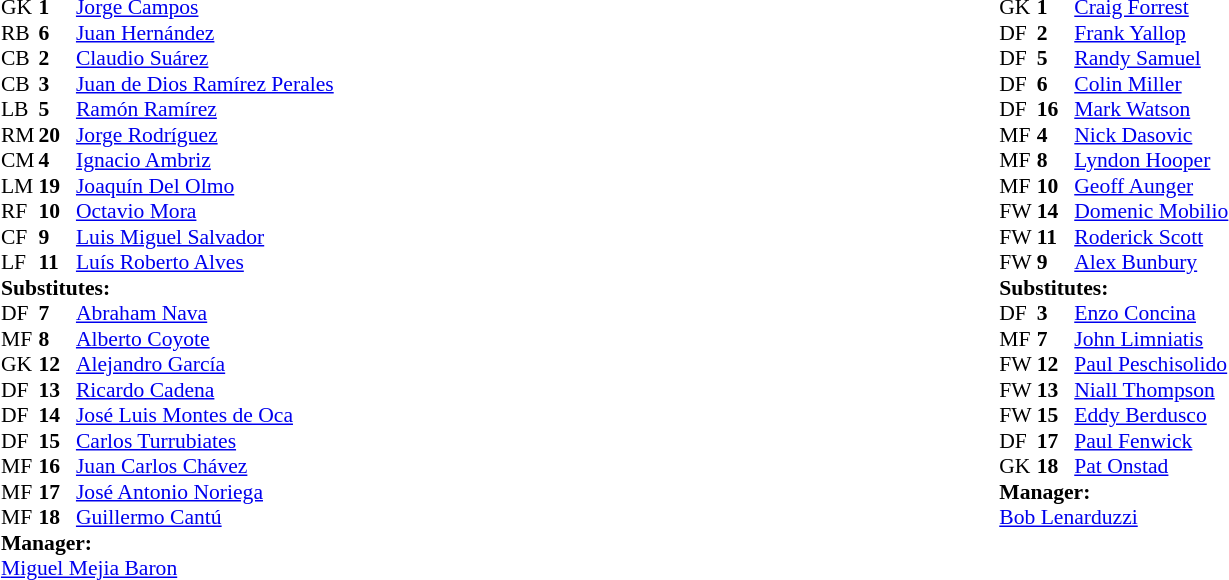<table width="100%">
<tr>
<td valign="top" width="40%"><br><table style="font-size:90%" cellspacing="0" cellpadding="0" align=center>
<tr>
<th width=25></th>
<th width=25></th>
</tr>
<tr>
<td>GK</td>
<td><strong>1</strong></td>
<td><a href='#'>Jorge Campos</a></td>
</tr>
<tr>
<td>RB</td>
<td><strong>6</strong></td>
<td><a href='#'>Juan Hernández</a></td>
</tr>
<tr>
<td>CB</td>
<td><strong>2</strong></td>
<td><a href='#'>Claudio Suárez</a></td>
</tr>
<tr>
<td>CB</td>
<td><strong>3</strong></td>
<td><a href='#'>Juan de Dios Ramírez Perales</a></td>
</tr>
<tr>
<td>LB</td>
<td><strong>5</strong></td>
<td><a href='#'>Ramón Ramírez</a></td>
</tr>
<tr>
<td>RM</td>
<td><strong>20</strong></td>
<td><a href='#'>Jorge Rodríguez</a></td>
</tr>
<tr>
<td>CM</td>
<td><strong>4</strong></td>
<td><a href='#'>Ignacio Ambriz</a></td>
</tr>
<tr>
<td>LM</td>
<td><strong>19</strong></td>
<td><a href='#'>Joaquín Del Olmo</a></td>
</tr>
<tr>
<td>RF</td>
<td><strong>10</strong></td>
<td><a href='#'>Octavio Mora</a></td>
<td></td>
<td></td>
</tr>
<tr>
<td>CF</td>
<td><strong>9</strong></td>
<td><a href='#'>Luis Miguel Salvador</a></td>
</tr>
<tr>
<td>LF</td>
<td><strong>11</strong></td>
<td><a href='#'>Luís Roberto Alves</a></td>
<td></td>
<td></td>
</tr>
<tr>
</tr>
<tr>
<td colspan=3><strong>Substitutes:</strong></td>
</tr>
<tr>
<td>DF</td>
<td><strong>7</strong></td>
<td><a href='#'>Abraham Nava</a></td>
</tr>
<tr>
<td>MF</td>
<td><strong>8</strong></td>
<td><a href='#'>Alberto Coyote</a></td>
</tr>
<tr>
<td>GK</td>
<td><strong>12</strong></td>
<td><a href='#'>Alejandro García</a></td>
<td></td>
<td></td>
</tr>
<tr>
<td>DF</td>
<td><strong>13</strong></td>
<td><a href='#'>Ricardo Cadena</a></td>
</tr>
<tr>
<td>DF</td>
<td><strong>14</strong></td>
<td><a href='#'>José Luis Montes de Oca</a></td>
</tr>
<tr>
<td>DF</td>
<td><strong>15</strong></td>
<td><a href='#'>Carlos Turrubiates</a></td>
</tr>
<tr>
<td>MF</td>
<td><strong>16</strong></td>
<td><a href='#'>Juan Carlos Chávez</a></td>
</tr>
<tr>
<td>MF</td>
<td><strong>17</strong></td>
<td><a href='#'>José Antonio Noriega</a></td>
</tr>
<tr>
<td>MF</td>
<td><strong>18</strong></td>
<td><a href='#'>Guillermo Cantú</a></td>
<td></td>
<td></td>
</tr>
<tr>
<td colspan=3><strong>Manager:</strong></td>
</tr>
<tr>
<td colspan=4><a href='#'>Miguel Mejia Baron</a></td>
</tr>
</table>
</td>
<td valign="top" width="50%"><br><table style="font-size:90%; margin:auto" cellspacing="0" cellpadding="0">
<tr>
<th width=25></th>
<th width=25></th>
</tr>
<tr>
<td>GK</td>
<td><strong>1</strong></td>
<td><a href='#'>Craig Forrest</a></td>
</tr>
<tr>
<td>DF</td>
<td><strong>2</strong></td>
<td><a href='#'>Frank Yallop</a></td>
</tr>
<tr>
<td>DF</td>
<td><strong>5</strong></td>
<td><a href='#'>Randy Samuel</a></td>
</tr>
<tr>
<td>DF</td>
<td><strong>6</strong></td>
<td><a href='#'>Colin Miller</a></td>
</tr>
<tr>
<td>DF</td>
<td><strong>16</strong></td>
<td><a href='#'>Mark Watson</a></td>
</tr>
<tr>
<td>MF</td>
<td><strong>4</strong></td>
<td><a href='#'>Nick Dasovic</a></td>
</tr>
<tr>
<td>MF</td>
<td><strong>8</strong></td>
<td><a href='#'>Lyndon Hooper</a></td>
</tr>
<tr>
<td>MF</td>
<td><strong>10</strong></td>
<td><a href='#'>Geoff Aunger</a></td>
</tr>
<tr>
<td>FW</td>
<td><strong>14</strong></td>
<td><a href='#'>Domenic Mobilio</a></td>
<td></td>
<td></td>
</tr>
<tr>
<td>FW</td>
<td><strong>11</strong></td>
<td><a href='#'>Roderick Scott</a></td>
<td></td>
<td></td>
</tr>
<tr>
<td>FW</td>
<td><strong>9</strong></td>
<td><a href='#'>Alex Bunbury</a></td>
</tr>
<tr>
</tr>
<tr>
<td colspan=3><strong>Substitutes:</strong></td>
</tr>
<tr>
<td>DF</td>
<td><strong>3</strong></td>
<td><a href='#'>Enzo Concina</a></td>
<td></td>
<td></td>
</tr>
<tr>
<td>MF</td>
<td><strong>7</strong></td>
<td><a href='#'>John Limniatis</a></td>
</tr>
<tr>
<td>FW</td>
<td><strong>12</strong></td>
<td><a href='#'>Paul Peschisolido</a></td>
<td></td>
<td></td>
</tr>
<tr>
<td>FW</td>
<td><strong>13</strong></td>
<td><a href='#'>Niall Thompson</a></td>
</tr>
<tr>
<td>FW</td>
<td><strong>15</strong></td>
<td><a href='#'>Eddy Berdusco</a></td>
</tr>
<tr>
<td>DF</td>
<td><strong>17</strong></td>
<td><a href='#'>Paul Fenwick</a></td>
</tr>
<tr>
<td>GK</td>
<td><strong>18</strong></td>
<td><a href='#'>Pat Onstad</a></td>
</tr>
<tr>
<td colspan=3><strong>Manager:</strong></td>
</tr>
<tr>
<td colspan=4><a href='#'>Bob Lenarduzzi</a></td>
</tr>
</table>
</td>
</tr>
</table>
